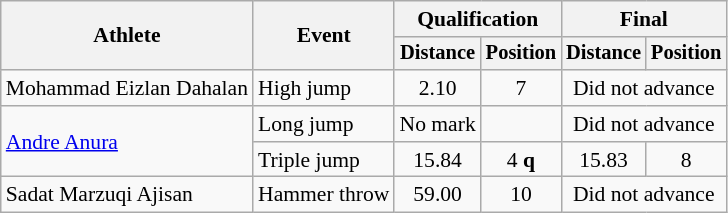<table class=wikitable style="font-size:90%">
<tr>
<th rowspan="2">Athlete</th>
<th rowspan="2">Event</th>
<th colspan="2">Qualification</th>
<th colspan="2">Final</th>
</tr>
<tr style="font-size:95%">
<th>Distance</th>
<th>Position</th>
<th>Distance</th>
<th>Position</th>
</tr>
<tr align="center">
<td align="left">Mohammad Eizlan Dahalan</td>
<td align="left">High jump</td>
<td>2.10</td>
<td>7</td>
<td colspan="2">Did not advance</td>
</tr>
<tr align="center">
<td align="left" rowspan=2><a href='#'>Andre Anura</a></td>
<td align="left">Long jump</td>
<td>No mark</td>
<td></td>
<td colspan=2>Did not advance</td>
</tr>
<tr align="center">
<td align="left">Triple jump</td>
<td>15.84</td>
<td>4 <strong>q</strong></td>
<td>15.83</td>
<td>8</td>
</tr>
<tr align="center">
<td align="left">Sadat Marzuqi Ajisan</td>
<td align="left">Hammer throw</td>
<td>59.00</td>
<td>10</td>
<td colspan="2">Did not advance</td>
</tr>
</table>
